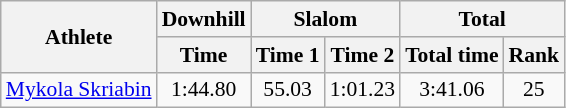<table class="wikitable" style="font-size:90%">
<tr>
<th rowspan="2">Athlete</th>
<th>Downhill</th>
<th colspan="2">Slalom</th>
<th colspan="2">Total</th>
</tr>
<tr>
<th>Time</th>
<th>Time 1</th>
<th>Time 2</th>
<th>Total time</th>
<th>Rank</th>
</tr>
<tr>
<td><a href='#'>Mykola Skriabin</a></td>
<td align="center">1:44.80</td>
<td align="center">55.03</td>
<td align="center">1:01.23</td>
<td align="center">3:41.06</td>
<td align="center">25</td>
</tr>
</table>
